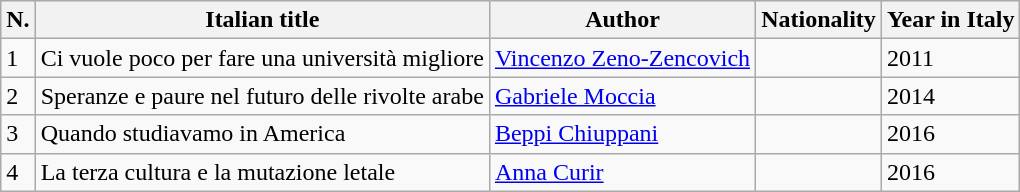<table class="wikitable sortable" |>
<tr bgcolor="#EFEFEF"|>
<th>N.</th>
<th>Italian title</th>
<th>Author</th>
<th>Nationality</th>
<th>Year in Italy</th>
</tr>
<tr>
<td>1</td>
<td>Ci vuole poco per fare una università migliore</td>
<td><a href='#'>Vincenzo Zeno-Zencovich</a></td>
<td></td>
<td>2011</td>
</tr>
<tr>
<td>2</td>
<td>Speranze e paure nel futuro delle rivolte arabe</td>
<td><a href='#'>Gabriele Moccia</a></td>
<td></td>
<td>2014</td>
</tr>
<tr>
<td>3</td>
<td>Quando studiavamo in America</td>
<td><a href='#'>Beppi Chiuppani</a></td>
<td></td>
<td>2016</td>
</tr>
<tr>
<td>4</td>
<td>La terza cultura e la mutazione letale</td>
<td><a href='#'>Anna Curir</a></td>
<td></td>
<td>2016</td>
</tr>
</table>
